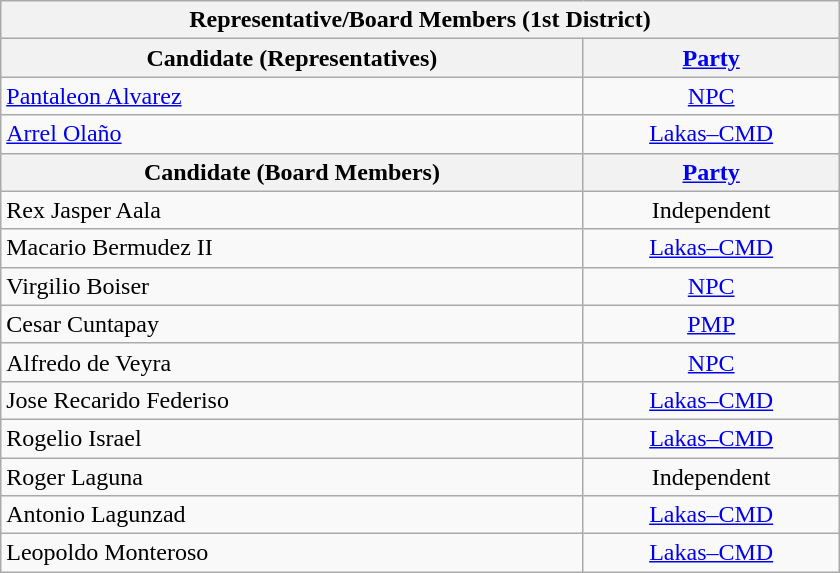<table class="wikitable" style="width:35em">
<tr>
<th colspan=2>Representative/Board Members (1st District)</th>
</tr>
<tr>
<th>Candidate (Representatives)</th>
<th><a href='#'>Party</a></th>
</tr>
<tr>
<td><a href='#'>Pantaleon Alvarez</a></td>
<td align="center"><a href='#'>NPC</a></td>
</tr>
<tr>
<td><a href='#'>Arrel Olaño</a></td>
<td align="center"><a href='#'>Lakas–CMD</a></td>
</tr>
<tr>
<th>Candidate (Board Members)</th>
<th><a href='#'>Party</a></th>
</tr>
<tr>
<td>Rex Jasper Aala</td>
<td align="center">Independent</td>
</tr>
<tr>
<td>Macario Bermudez II</td>
<td align="center"><a href='#'>Lakas–CMD</a></td>
</tr>
<tr>
<td>Virgilio Boiser</td>
<td align="center"><a href='#'>NPC</a></td>
</tr>
<tr>
<td>Cesar Cuntapay</td>
<td align="center"><a href='#'>PMP</a></td>
</tr>
<tr>
<td>Alfredo de Veyra</td>
<td align="center"><a href='#'>NPC</a></td>
</tr>
<tr>
<td>Jose Recarido Federiso</td>
<td align="center"><a href='#'>Lakas–CMD</a></td>
</tr>
<tr>
<td>Rogelio Israel</td>
<td align="center"><a href='#'>Lakas–CMD</a></td>
</tr>
<tr>
<td>Roger Laguna</td>
<td align="center">Independent</td>
</tr>
<tr>
<td>Antonio Lagunzad</td>
<td align="center"><a href='#'>Lakas–CMD</a></td>
</tr>
<tr>
<td>Leopoldo Monteroso</td>
<td align="center"><a href='#'>Lakas–CMD</a></td>
</tr>
</table>
